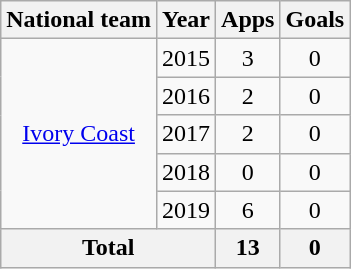<table class="wikitable" style="text-align:center">
<tr>
<th>National team</th>
<th>Year</th>
<th>Apps</th>
<th>Goals</th>
</tr>
<tr>
<td rowspan="5"><a href='#'>Ivory Coast</a></td>
<td>2015</td>
<td>3</td>
<td>0</td>
</tr>
<tr>
<td>2016</td>
<td>2</td>
<td>0</td>
</tr>
<tr>
<td>2017</td>
<td>2</td>
<td>0</td>
</tr>
<tr>
<td>2018</td>
<td>0</td>
<td>0</td>
</tr>
<tr>
<td>2019</td>
<td>6</td>
<td>0</td>
</tr>
<tr>
<th colspan="2">Total</th>
<th>13</th>
<th>0</th>
</tr>
</table>
